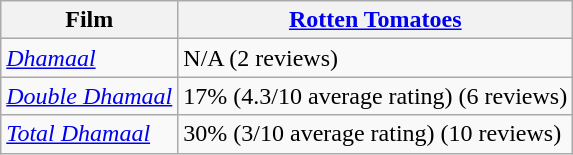<table class="wikitable sortable">
<tr>
<th>Film</th>
<th><a href='#'>Rotten Tomatoes</a></th>
</tr>
<tr>
<td><em><a href='#'>Dhamaal</a></em></td>
<td>N/A (2 reviews)</td>
</tr>
<tr>
<td><a href='#'><em>Double Dhamaal</em></a></td>
<td>17% (4.3/10 average rating) (6 reviews)</td>
</tr>
<tr>
<td><em><a href='#'>Total Dhamaal</a></em></td>
<td>30% (3/10 average rating) (10 reviews)</td>
</tr>
</table>
